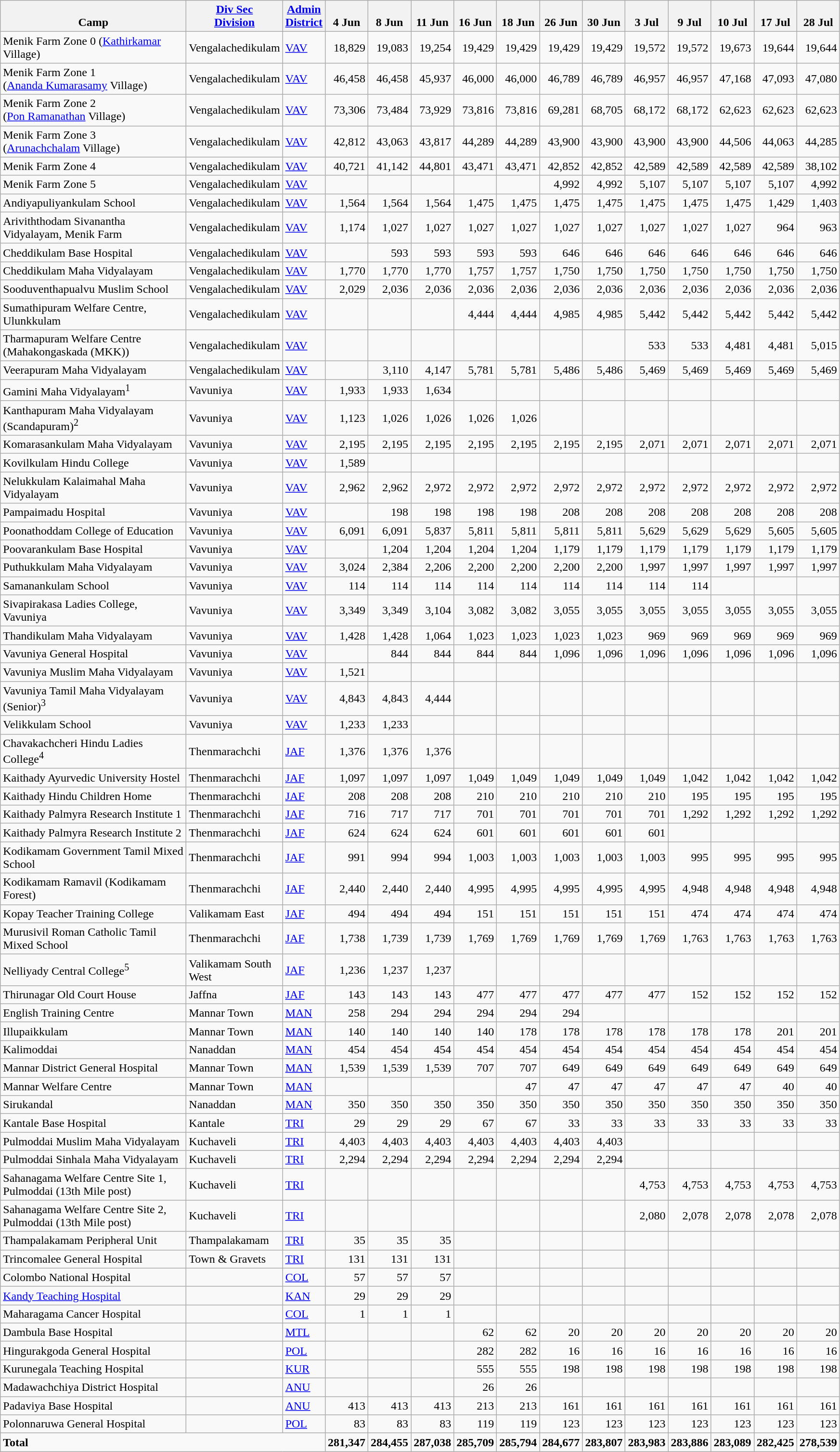<table class="wikitable sortable" border="1" style="text-align:right;">
<tr>
<th valign=bottom width="250">Camp<br></th>
<th valign=bottom width="100"><a href='#'>Div Sec<br>Division</a><br></th>
<th valign=bottom width="10"><a href='#'>Admin<br>District</a><br></th>
<th valign=bottom width="50">4 Jun<br></th>
<th valign=bottom width="50">8 Jun<br></th>
<th valign=bottom width="50">11 Jun<br></th>
<th valign=bottom width="50">16 Jun<br></th>
<th valign=bottom width="50">18 Jun<br></th>
<th valign=bottom width="50">26 Jun<br></th>
<th valign=bottom width="50">30 Jun<br></th>
<th valign=bottom width="50">3 Jul<br></th>
<th valign=bottom width="50">9 Jul<br></th>
<th valign=bottom width="50">10 Jul<br></th>
<th valign=bottom width="50">17 Jul<br></th>
<th valign=bottom width="50">28 Jul<br></th>
</tr>
<tr>
<td align=left>Menik Farm Zone 0 (<a href='#'>Kathirkamar</a> Village)</td>
<td align=left>Vengalachedikulam</td>
<td align=left><a href='#'>VAV</a></td>
<td>18,829</td>
<td>19,083</td>
<td>19,254</td>
<td>19,429</td>
<td>19,429</td>
<td>19,429</td>
<td>19,429</td>
<td>19,572</td>
<td>19,572</td>
<td>19,673</td>
<td>19,644</td>
<td>19,644</td>
</tr>
<tr>
<td align=left>Menik Farm Zone 1<br>(<a href='#'>Ananda Kumarasamy</a> Village)</td>
<td align=left>Vengalachedikulam</td>
<td align=left><a href='#'>VAV</a></td>
<td>46,458</td>
<td>46,458</td>
<td>45,937</td>
<td>46,000</td>
<td>46,000</td>
<td>46,789</td>
<td>46,789</td>
<td>46,957</td>
<td>46,957</td>
<td>47,168</td>
<td>47,093</td>
<td>47,080</td>
</tr>
<tr>
<td align=left>Menik Farm Zone 2<br>(<a href='#'>Pon Ramanathan</a> Village)</td>
<td align=left>Vengalachedikulam</td>
<td align=left><a href='#'>VAV</a></td>
<td>73,306</td>
<td>73,484</td>
<td>73,929</td>
<td>73,816</td>
<td>73,816</td>
<td>69,281</td>
<td>68,705</td>
<td>68,172</td>
<td>68,172</td>
<td>62,623</td>
<td>62,623</td>
<td>62,623</td>
</tr>
<tr>
<td align=left>Menik Farm Zone 3<br>(<a href='#'>Arunachchalam</a> Village)</td>
<td align=left>Vengalachedikulam</td>
<td align=left><a href='#'>VAV</a></td>
<td>42,812</td>
<td>43,063</td>
<td>43,817</td>
<td>44,289</td>
<td>44,289</td>
<td>43,900</td>
<td>43,900</td>
<td>43,900</td>
<td>43,900</td>
<td>44,506</td>
<td>44,063</td>
<td>44,285</td>
</tr>
<tr>
<td align=left>Menik Farm Zone 4</td>
<td align=left>Vengalachedikulam</td>
<td align=left><a href='#'>VAV</a></td>
<td>40,721</td>
<td>41,142</td>
<td>44,801</td>
<td>43,471</td>
<td>43,471</td>
<td>42,852</td>
<td>42,852</td>
<td>42,589</td>
<td>42,589</td>
<td>42,589</td>
<td>42,589</td>
<td>38,102</td>
</tr>
<tr>
<td align=left>Menik Farm Zone 5</td>
<td align=left>Vengalachedikulam</td>
<td align=left><a href='#'>VAV</a></td>
<td></td>
<td></td>
<td></td>
<td></td>
<td></td>
<td>4,992</td>
<td>4,992</td>
<td>5,107</td>
<td>5,107</td>
<td>5,107</td>
<td>5,107</td>
<td>4,992</td>
</tr>
<tr>
<td align=left>Andiyapuliyankulam School</td>
<td align=left>Vengalachedikulam</td>
<td align=left><a href='#'>VAV</a></td>
<td>1,564</td>
<td>1,564</td>
<td>1,564</td>
<td>1,475</td>
<td>1,475</td>
<td>1,475</td>
<td>1,475</td>
<td>1,475</td>
<td>1,475</td>
<td>1,475</td>
<td>1,429</td>
<td>1,403</td>
</tr>
<tr>
<td align=left>Ariviththodam Sivanantha Vidyalayam, Menik Farm</td>
<td align=left>Vengalachedikulam</td>
<td align=left><a href='#'>VAV</a></td>
<td>1,174</td>
<td>1,027</td>
<td>1,027</td>
<td>1,027</td>
<td>1,027</td>
<td>1,027</td>
<td>1,027</td>
<td>1,027</td>
<td>1,027</td>
<td>1,027</td>
<td>964</td>
<td>963</td>
</tr>
<tr>
<td align=left>Cheddikulam Base Hospital</td>
<td align=left>Vengalachedikulam</td>
<td align=left><a href='#'>VAV</a></td>
<td></td>
<td>593</td>
<td>593</td>
<td>593</td>
<td>593</td>
<td>646</td>
<td>646</td>
<td>646</td>
<td>646</td>
<td>646</td>
<td>646</td>
<td>646</td>
</tr>
<tr>
<td align=left>Cheddikulam Maha Vidyalayam</td>
<td align=left>Vengalachedikulam</td>
<td align=left><a href='#'>VAV</a></td>
<td>1,770</td>
<td>1,770</td>
<td>1,770</td>
<td>1,757</td>
<td>1,757</td>
<td>1,750</td>
<td>1,750</td>
<td>1,750</td>
<td>1,750</td>
<td>1,750</td>
<td>1,750</td>
<td>1,750</td>
</tr>
<tr>
<td align=left>Sooduventhapualvu Muslim School</td>
<td align=left>Vengalachedikulam</td>
<td align=left><a href='#'>VAV</a></td>
<td>2,029</td>
<td>2,036</td>
<td>2,036</td>
<td>2,036</td>
<td>2,036</td>
<td>2,036</td>
<td>2,036</td>
<td>2,036</td>
<td>2,036</td>
<td>2,036</td>
<td>2,036</td>
<td>2,036</td>
</tr>
<tr>
<td align=left>Sumathipuram Welfare Centre, Ulunkkulam</td>
<td align=left>Vengalachedikulam</td>
<td align=left><a href='#'>VAV</a></td>
<td></td>
<td></td>
<td></td>
<td>4,444</td>
<td>4,444</td>
<td>4,985</td>
<td>4,985</td>
<td>5,442</td>
<td>5,442</td>
<td>5,442</td>
<td>5,442</td>
<td>5,442</td>
</tr>
<tr>
<td align=left>Tharmapuram Welfare Centre (Mahakongaskada (MKK))</td>
<td align=left>Vengalachedikulam</td>
<td align=left><a href='#'>VAV</a></td>
<td></td>
<td></td>
<td></td>
<td></td>
<td></td>
<td></td>
<td></td>
<td>533</td>
<td>533</td>
<td>4,481</td>
<td>4,481</td>
<td>5,015</td>
</tr>
<tr>
<td align=left>Veerapuram Maha Vidyalayam</td>
<td align=left>Vengalachedikulam</td>
<td align=left><a href='#'>VAV</a></td>
<td></td>
<td>3,110</td>
<td>4,147</td>
<td>5,781</td>
<td>5,781</td>
<td>5,486</td>
<td>5,486</td>
<td>5,469</td>
<td>5,469</td>
<td>5,469</td>
<td>5,469</td>
<td>5,469</td>
</tr>
<tr>
<td align=left>Gamini Maha Vidyalayam<sup>1</sup></td>
<td align=left>Vavuniya</td>
<td align=left><a href='#'>VAV</a></td>
<td>1,933</td>
<td>1,933</td>
<td>1,634</td>
<td></td>
<td></td>
<td></td>
<td></td>
<td></td>
<td></td>
<td></td>
<td></td>
<td></td>
</tr>
<tr>
<td align=left>Kanthapuram Maha Vidyalayam (Scandapuram)<sup>2</sup></td>
<td align=left>Vavuniya</td>
<td align=left><a href='#'>VAV</a></td>
<td>1,123</td>
<td>1,026</td>
<td>1,026</td>
<td>1,026</td>
<td>1,026</td>
<td></td>
<td></td>
<td></td>
<td></td>
<td></td>
<td></td>
<td></td>
</tr>
<tr>
<td align=left>Komarasankulam Maha Vidyalayam</td>
<td align=left>Vavuniya</td>
<td align=left><a href='#'>VAV</a></td>
<td>2,195</td>
<td>2,195</td>
<td>2,195</td>
<td>2,195</td>
<td>2,195</td>
<td>2,195</td>
<td>2,195</td>
<td>2,071</td>
<td>2,071</td>
<td>2,071</td>
<td>2,071</td>
<td>2,071</td>
</tr>
<tr>
<td align=left>Kovilkulam Hindu College</td>
<td align=left>Vavuniya</td>
<td align=left><a href='#'>VAV</a></td>
<td>1,589</td>
<td></td>
<td></td>
<td></td>
<td></td>
<td></td>
<td></td>
<td></td>
<td></td>
<td></td>
<td></td>
<td></td>
</tr>
<tr>
<td align=left>Nelukkulam Kalaimahal Maha Vidyalayam</td>
<td align=left>Vavuniya</td>
<td align=left><a href='#'>VAV</a></td>
<td>2,962</td>
<td>2,962</td>
<td>2,972</td>
<td>2,972</td>
<td>2,972</td>
<td>2,972</td>
<td>2,972</td>
<td>2,972</td>
<td>2,972</td>
<td>2,972</td>
<td>2,972</td>
<td>2,972</td>
</tr>
<tr>
<td align=left>Pampaimadu Hospital</td>
<td align=left>Vavuniya</td>
<td align=left><a href='#'>VAV</a></td>
<td></td>
<td>198</td>
<td>198</td>
<td>198</td>
<td>198</td>
<td>208</td>
<td>208</td>
<td>208</td>
<td>208</td>
<td>208</td>
<td>208</td>
<td>208</td>
</tr>
<tr>
<td align=left>Poonathoddam College of Education</td>
<td align=left>Vavuniya</td>
<td align=left><a href='#'>VAV</a></td>
<td>6,091</td>
<td>6,091</td>
<td>5,837</td>
<td>5,811</td>
<td>5,811</td>
<td>5,811</td>
<td>5,811</td>
<td>5,629</td>
<td>5,629</td>
<td>5,629</td>
<td>5,605</td>
<td>5,605</td>
</tr>
<tr>
<td align=left>Poovarankulam Base Hospital</td>
<td align=left>Vavuniya</td>
<td align=left><a href='#'>VAV</a></td>
<td></td>
<td>1,204</td>
<td>1,204</td>
<td>1,204</td>
<td>1,204</td>
<td>1,179</td>
<td>1,179</td>
<td>1,179</td>
<td>1,179</td>
<td>1,179</td>
<td>1,179</td>
<td>1,179</td>
</tr>
<tr>
<td align=left>Puthukkulam Maha Vidyalayam</td>
<td align=left>Vavuniya</td>
<td align=left><a href='#'>VAV</a></td>
<td>3,024</td>
<td>2,384</td>
<td>2,206</td>
<td>2,200</td>
<td>2,200</td>
<td>2,200</td>
<td>2,200</td>
<td>1,997</td>
<td>1,997</td>
<td>1,997</td>
<td>1,997</td>
<td>1,997</td>
</tr>
<tr>
<td align=left>Samanankulam School</td>
<td align=left>Vavuniya</td>
<td align=left><a href='#'>VAV</a></td>
<td>114</td>
<td>114</td>
<td>114</td>
<td>114</td>
<td>114</td>
<td>114</td>
<td>114</td>
<td>114</td>
<td>114</td>
<td></td>
<td></td>
<td></td>
</tr>
<tr>
<td align=left>Sivapirakasa Ladies College, Vavuniya</td>
<td align=left>Vavuniya</td>
<td align=left><a href='#'>VAV</a></td>
<td>3,349</td>
<td>3,349</td>
<td>3,104</td>
<td>3,082</td>
<td>3,082</td>
<td>3,055</td>
<td>3,055</td>
<td>3,055</td>
<td>3,055</td>
<td>3,055</td>
<td>3,055</td>
<td>3,055</td>
</tr>
<tr>
<td align=left>Thandikulam Maha Vidyalayam</td>
<td align=left>Vavuniya</td>
<td align=left><a href='#'>VAV</a></td>
<td>1,428</td>
<td>1,428</td>
<td>1,064</td>
<td>1,023</td>
<td>1,023</td>
<td>1,023</td>
<td>1,023</td>
<td>969</td>
<td>969</td>
<td>969</td>
<td>969</td>
<td>969</td>
</tr>
<tr>
<td align=left>Vavuniya General Hospital</td>
<td align=left>Vavuniya</td>
<td align=left><a href='#'>VAV</a></td>
<td></td>
<td>844</td>
<td>844</td>
<td>844</td>
<td>844</td>
<td>1,096</td>
<td>1,096</td>
<td>1,096</td>
<td>1,096</td>
<td>1,096</td>
<td>1,096</td>
<td>1,096</td>
</tr>
<tr>
<td align=left>Vavuniya Muslim Maha Vidyalayam</td>
<td align=left>Vavuniya</td>
<td align=left><a href='#'>VAV</a></td>
<td>1,521</td>
<td></td>
<td></td>
<td></td>
<td></td>
<td></td>
<td></td>
<td></td>
<td></td>
<td></td>
<td></td>
<td></td>
</tr>
<tr>
<td align=left>Vavuniya Tamil Maha Vidyalayam (Senior)<sup>3</sup></td>
<td align=left>Vavuniya</td>
<td align=left><a href='#'>VAV</a></td>
<td>4,843</td>
<td>4,843</td>
<td>4,444</td>
<td></td>
<td></td>
<td></td>
<td></td>
<td></td>
<td></td>
<td></td>
<td></td>
<td></td>
</tr>
<tr>
<td align=left>Velikkulam School</td>
<td align=left>Vavuniya</td>
<td align=left><a href='#'>VAV</a></td>
<td>1,233</td>
<td>1,233</td>
<td></td>
<td></td>
<td></td>
<td></td>
<td></td>
<td></td>
<td></td>
<td></td>
<td></td>
<td></td>
</tr>
<tr>
<td align=left>Chavakachcheri Hindu Ladies College<sup>4</sup></td>
<td align=left>Thenmarachchi</td>
<td align=left><a href='#'>JAF</a></td>
<td>1,376</td>
<td>1,376</td>
<td>1,376</td>
<td></td>
<td></td>
<td></td>
<td></td>
<td></td>
<td></td>
<td></td>
<td></td>
<td></td>
</tr>
<tr>
<td align=left>Kaithady Ayurvedic University Hostel</td>
<td align=left>Thenmarachchi</td>
<td align=left><a href='#'>JAF</a></td>
<td>1,097</td>
<td>1,097</td>
<td>1,097</td>
<td>1,049</td>
<td>1,049</td>
<td>1,049</td>
<td>1,049</td>
<td>1,049</td>
<td>1,042</td>
<td>1,042</td>
<td>1,042</td>
<td>1,042</td>
</tr>
<tr>
<td align=left>Kaithady Hindu Children Home</td>
<td align=left>Thenmarachchi</td>
<td align=left><a href='#'>JAF</a></td>
<td>208</td>
<td>208</td>
<td>208</td>
<td>210</td>
<td>210</td>
<td>210</td>
<td>210</td>
<td>210</td>
<td>195</td>
<td>195</td>
<td>195</td>
<td>195</td>
</tr>
<tr>
<td align=left>Kaithady Palmyra Research Institute 1</td>
<td align=left>Thenmarachchi</td>
<td align=left><a href='#'>JAF</a></td>
<td>716</td>
<td>717</td>
<td>717</td>
<td>701</td>
<td>701</td>
<td>701</td>
<td>701</td>
<td>701</td>
<td>1,292</td>
<td>1,292</td>
<td>1,292</td>
<td>1,292</td>
</tr>
<tr>
<td align=left>Kaithady Palmyra Research Institute 2</td>
<td align=left>Thenmarachchi</td>
<td align=left><a href='#'>JAF</a></td>
<td>624</td>
<td>624</td>
<td>624</td>
<td>601</td>
<td>601</td>
<td>601</td>
<td>601</td>
<td>601</td>
<td></td>
<td></td>
<td></td>
<td></td>
</tr>
<tr>
<td align=left>Kodikamam Government Tamil Mixed School</td>
<td align=left>Thenmarachchi</td>
<td align=left><a href='#'>JAF</a></td>
<td>991</td>
<td>994</td>
<td>994</td>
<td>1,003</td>
<td>1,003</td>
<td>1,003</td>
<td>1,003</td>
<td>1,003</td>
<td>995</td>
<td>995</td>
<td>995</td>
<td>995</td>
</tr>
<tr>
<td align=left>Kodikamam Ramavil (Kodikamam Forest)</td>
<td align=left>Thenmarachchi</td>
<td align=left><a href='#'>JAF</a></td>
<td>2,440</td>
<td>2,440</td>
<td>2,440</td>
<td>4,995</td>
<td>4,995</td>
<td>4,995</td>
<td>4,995</td>
<td>4,995</td>
<td>4,948</td>
<td>4,948</td>
<td>4,948</td>
<td>4,948</td>
</tr>
<tr>
<td align=left>Kopay Teacher Training College</td>
<td align=left>Valikamam East</td>
<td align=left><a href='#'>JAF</a></td>
<td>494</td>
<td>494</td>
<td>494</td>
<td>151</td>
<td>151</td>
<td>151</td>
<td>151</td>
<td>151</td>
<td>474</td>
<td>474</td>
<td>474</td>
<td>474</td>
</tr>
<tr>
<td align=left>Murusivil Roman Catholic Tamil Mixed School</td>
<td align=left>Thenmarachchi</td>
<td align=left><a href='#'>JAF</a></td>
<td>1,738</td>
<td>1,739</td>
<td>1,739</td>
<td>1,769</td>
<td>1,769</td>
<td>1,769</td>
<td>1,769</td>
<td>1,769</td>
<td>1,763</td>
<td>1,763</td>
<td>1,763</td>
<td>1,763</td>
</tr>
<tr>
<td align=left>Nelliyady Central College<sup>5</sup></td>
<td align=left>Valikamam South West</td>
<td align=left><a href='#'>JAF</a></td>
<td>1,236</td>
<td>1,237</td>
<td>1,237</td>
<td></td>
<td></td>
<td></td>
<td></td>
<td></td>
<td></td>
<td></td>
<td></td>
<td></td>
</tr>
<tr>
<td align=left>Thirunagar Old Court House</td>
<td align=left>Jaffna</td>
<td align=left><a href='#'>JAF</a></td>
<td>143</td>
<td>143</td>
<td>143</td>
<td>477</td>
<td>477</td>
<td>477</td>
<td>477</td>
<td>477</td>
<td>152</td>
<td>152</td>
<td>152</td>
<td>152</td>
</tr>
<tr>
<td align=left>English Training Centre</td>
<td align=left>Mannar Town</td>
<td align=left><a href='#'>MAN</a></td>
<td>258</td>
<td>294</td>
<td>294</td>
<td>294</td>
<td>294</td>
<td>294</td>
<td></td>
<td></td>
<td></td>
<td></td>
<td></td>
<td></td>
</tr>
<tr>
<td align=left>Illupaikkulam</td>
<td align=left>Mannar Town</td>
<td align=left><a href='#'>MAN</a></td>
<td>140</td>
<td>140</td>
<td>140</td>
<td>140</td>
<td>178</td>
<td>178</td>
<td>178</td>
<td>178</td>
<td>178</td>
<td>178</td>
<td>201</td>
<td>201</td>
</tr>
<tr>
<td align=left>Kalimoddai</td>
<td align=left>Nanaddan</td>
<td align=left><a href='#'>MAN</a></td>
<td>454</td>
<td>454</td>
<td>454</td>
<td>454</td>
<td>454</td>
<td>454</td>
<td>454</td>
<td>454</td>
<td>454</td>
<td>454</td>
<td>454</td>
<td>454</td>
</tr>
<tr>
<td align=left>Mannar District General Hospital</td>
<td align=left>Mannar Town</td>
<td align=left><a href='#'>MAN</a></td>
<td>1,539</td>
<td>1,539</td>
<td>1,539</td>
<td>707</td>
<td>707</td>
<td>649</td>
<td>649</td>
<td>649</td>
<td>649</td>
<td>649</td>
<td>649</td>
<td>649</td>
</tr>
<tr>
<td align=left>Mannar Welfare Centre</td>
<td align=left>Mannar Town</td>
<td align=left><a href='#'>MAN</a></td>
<td></td>
<td></td>
<td></td>
<td></td>
<td>47</td>
<td>47</td>
<td>47</td>
<td>47</td>
<td>47</td>
<td>47</td>
<td>40</td>
<td>40</td>
</tr>
<tr>
<td align=left>Sirukandal</td>
<td align=left>Nanaddan</td>
<td align=left><a href='#'>MAN</a></td>
<td>350</td>
<td>350</td>
<td>350</td>
<td>350</td>
<td>350</td>
<td>350</td>
<td>350</td>
<td>350</td>
<td>350</td>
<td>350</td>
<td>350</td>
<td>350</td>
</tr>
<tr>
<td align=left>Kantale Base Hospital</td>
<td align=left>Kantale</td>
<td align=left><a href='#'>TRI</a></td>
<td>29</td>
<td>29</td>
<td>29</td>
<td>67</td>
<td>67</td>
<td>33</td>
<td>33</td>
<td>33</td>
<td>33</td>
<td>33</td>
<td>33</td>
<td>33</td>
</tr>
<tr>
<td align=left>Pulmoddai Muslim Maha Vidyalayam</td>
<td align=left>Kuchaveli</td>
<td align=left><a href='#'>TRI</a></td>
<td>4,403</td>
<td>4,403</td>
<td>4,403</td>
<td>4,403</td>
<td>4,403</td>
<td>4,403</td>
<td>4,403</td>
<td></td>
<td></td>
<td></td>
<td></td>
<td></td>
</tr>
<tr>
<td align=left>Pulmoddai Sinhala Maha Vidyalayam</td>
<td align=left>Kuchaveli</td>
<td align=left><a href='#'>TRI</a></td>
<td>2,294</td>
<td>2,294</td>
<td>2,294</td>
<td>2,294</td>
<td>2,294</td>
<td>2,294</td>
<td>2,294</td>
<td></td>
<td></td>
<td></td>
<td></td>
<td></td>
</tr>
<tr>
<td align=left>Sahanagama Welfare Centre Site 1, Pulmoddai (13th Mile post)</td>
<td align=left>Kuchaveli</td>
<td align=left><a href='#'>TRI</a></td>
<td></td>
<td></td>
<td></td>
<td></td>
<td></td>
<td></td>
<td></td>
<td>4,753</td>
<td>4,753</td>
<td>4,753</td>
<td>4,753</td>
<td>4,753</td>
</tr>
<tr>
<td align=left>Sahanagama Welfare Centre Site 2, Pulmoddai (13th Mile post)</td>
<td align=left>Kuchaveli</td>
<td align=left><a href='#'>TRI</a></td>
<td></td>
<td></td>
<td></td>
<td></td>
<td></td>
<td></td>
<td></td>
<td>2,080</td>
<td>2,078</td>
<td>2,078</td>
<td>2,078</td>
<td>2,078</td>
</tr>
<tr>
<td align=left>Thampalakamam Peripheral Unit</td>
<td align=left>Thampalakamam</td>
<td align=left><a href='#'>TRI</a></td>
<td>35</td>
<td>35</td>
<td>35</td>
<td></td>
<td></td>
<td></td>
<td></td>
<td></td>
<td></td>
<td></td>
<td></td>
<td></td>
</tr>
<tr>
<td align=left>Trincomalee General Hospital</td>
<td align=left>Town & Gravets</td>
<td align=left><a href='#'>TRI</a></td>
<td>131</td>
<td>131</td>
<td>131</td>
<td></td>
<td></td>
<td></td>
<td></td>
<td></td>
<td></td>
<td></td>
<td></td>
<td></td>
</tr>
<tr>
<td align=left>Colombo National Hospital</td>
<td></td>
<td align=left><a href='#'>COL</a></td>
<td>57</td>
<td>57</td>
<td>57</td>
<td></td>
<td></td>
<td></td>
<td></td>
<td></td>
<td></td>
<td></td>
<td></td>
<td></td>
</tr>
<tr>
<td align=left><a href='#'>Kandy Teaching Hospital</a></td>
<td></td>
<td align=left><a href='#'>KAN</a></td>
<td>29</td>
<td>29</td>
<td>29</td>
<td></td>
<td></td>
<td></td>
<td></td>
<td></td>
<td></td>
<td></td>
<td></td>
<td></td>
</tr>
<tr>
<td align=left>Maharagama Cancer Hospital</td>
<td></td>
<td align=left><a href='#'>COL</a></td>
<td>1</td>
<td>1</td>
<td>1</td>
<td></td>
<td></td>
<td></td>
<td></td>
<td></td>
<td></td>
<td></td>
<td></td>
<td></td>
</tr>
<tr>
<td align=left>Dambula Base Hospital</td>
<td></td>
<td align=left><a href='#'>MTL</a></td>
<td></td>
<td></td>
<td></td>
<td>62</td>
<td>62</td>
<td>20</td>
<td>20</td>
<td>20</td>
<td>20</td>
<td>20</td>
<td>20</td>
<td>20</td>
</tr>
<tr>
<td align=left>Hingurakgoda General Hospital</td>
<td></td>
<td align=left><a href='#'>POL</a></td>
<td></td>
<td></td>
<td></td>
<td>282</td>
<td>282</td>
<td>16</td>
<td>16</td>
<td>16</td>
<td>16</td>
<td>16</td>
<td>16</td>
<td>16</td>
</tr>
<tr>
<td align=left>Kurunegala Teaching Hospital</td>
<td></td>
<td align=left><a href='#'>KUR</a></td>
<td></td>
<td></td>
<td></td>
<td>555</td>
<td>555</td>
<td>198</td>
<td>198</td>
<td>198</td>
<td>198</td>
<td>198</td>
<td>198</td>
<td>198</td>
</tr>
<tr>
<td align=left>Madawachchiya District Hospital</td>
<td></td>
<td align=left><a href='#'>ANU</a></td>
<td></td>
<td></td>
<td></td>
<td>26</td>
<td>26</td>
<td></td>
<td></td>
<td></td>
<td></td>
<td></td>
<td></td>
<td></td>
</tr>
<tr>
<td align=left>Padaviya Base Hospital</td>
<td></td>
<td align=left><a href='#'>ANU</a></td>
<td>413</td>
<td>413</td>
<td>413</td>
<td>213</td>
<td>213</td>
<td>161</td>
<td>161</td>
<td>161</td>
<td>161</td>
<td>161</td>
<td>161</td>
<td>161</td>
</tr>
<tr>
<td align=left>Polonnaruwa General Hospital</td>
<td></td>
<td align=left><a href='#'>POL</a></td>
<td>83</td>
<td>83</td>
<td>83</td>
<td>119</td>
<td>119</td>
<td>123</td>
<td>123</td>
<td>123</td>
<td>123</td>
<td>123</td>
<td>123</td>
<td>123</td>
</tr>
<tr>
<td align=left colspan=3><strong>Total</strong></td>
<td><strong>281,347</strong></td>
<td><strong>284,455</strong></td>
<td><strong>287,038</strong></td>
<td><strong>285,709</strong></td>
<td><strong>285,794</strong></td>
<td><strong>284,677</strong></td>
<td><strong>283,807</strong></td>
<td><strong>283,983</strong></td>
<td><strong>283,886</strong></td>
<td><strong>283,089</strong></td>
<td><strong>282,425</strong></td>
<td><strong>278,539</strong></td>
</tr>
</table>
